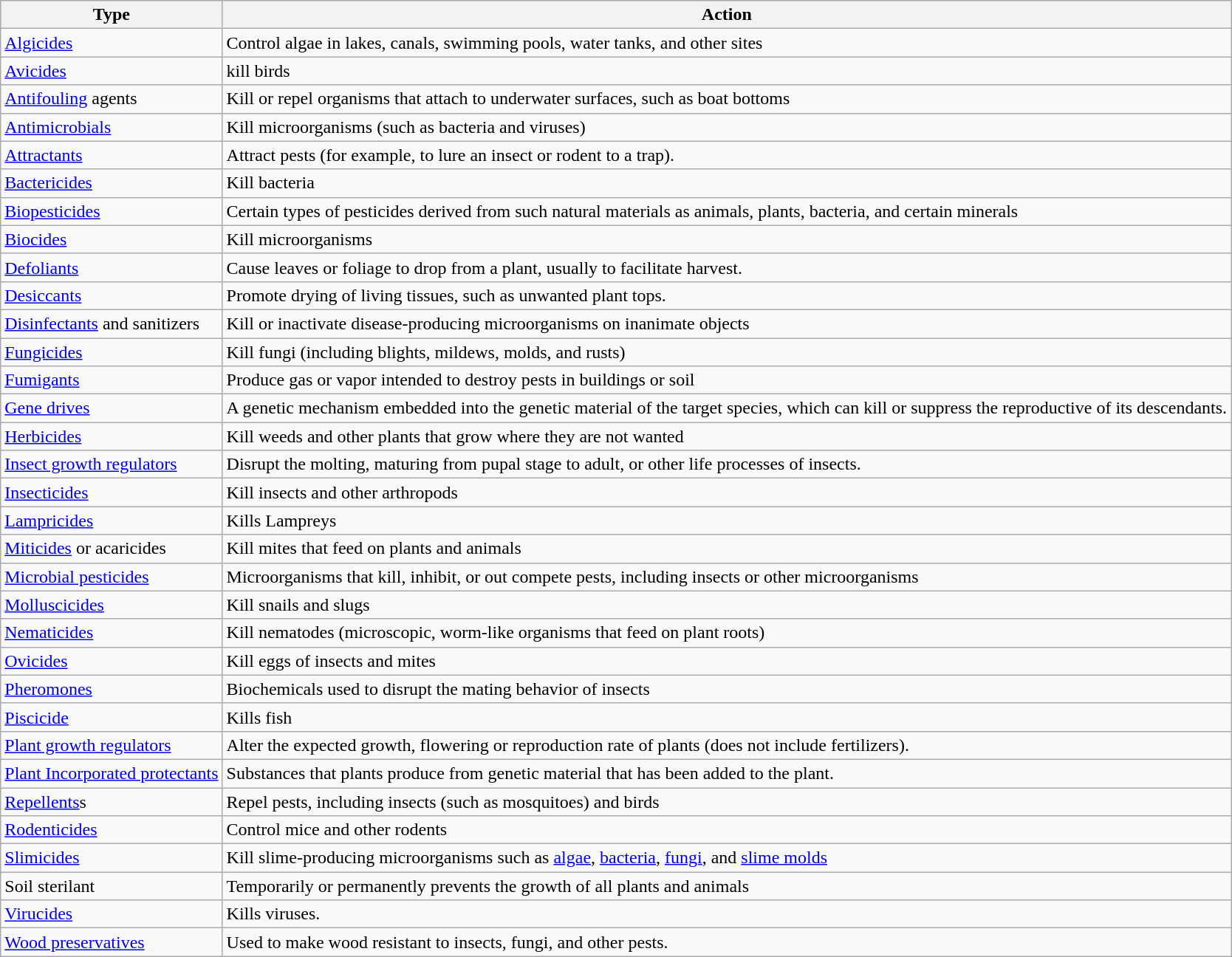<table class="wikitable">
<tr>
<th>Type</th>
<th>Action</th>
</tr>
<tr>
<td><a href='#'>Algicides</a></td>
<td>Control algae in lakes, canals, swimming pools, water tanks, and other sites</td>
</tr>
<tr>
<td><a href='#'>Avicides</a></td>
<td>kill birds</td>
</tr>
<tr>
<td><a href='#'>Antifouling</a> agents</td>
<td>Kill or repel organisms that attach to underwater surfaces, such as boat bottoms</td>
</tr>
<tr>
<td><a href='#'>Antimicrobials</a></td>
<td>Kill microorganisms (such as bacteria and viruses)</td>
</tr>
<tr>
<td><a href='#'>Attractants</a></td>
<td>Attract pests (for example, to lure an insect or rodent to a trap).</td>
</tr>
<tr>
<td><a href='#'>Bactericides</a></td>
<td>Kill bacteria</td>
</tr>
<tr>
<td><a href='#'>Biopesticides</a></td>
<td>Certain types of pesticides derived from such natural materials as animals, plants, bacteria, and certain minerals</td>
</tr>
<tr>
<td><a href='#'>Biocides</a></td>
<td>Kill microorganisms</td>
</tr>
<tr>
<td><a href='#'>Defoliants</a></td>
<td>Cause  leaves or foliage to drop from a plant, usually to facilitate harvest.</td>
</tr>
<tr>
<td><a href='#'>Desiccants</a></td>
<td>Promote  drying of living tissues, such as unwanted plant tops.</td>
</tr>
<tr>
<td><a href='#'>Disinfectants</a> and sanitizers</td>
<td>Kill or inactivate disease-producing microorganisms on inanimate objects</td>
</tr>
<tr>
<td><a href='#'>Fungicides</a></td>
<td>Kill fungi (including blights, mildews, molds, and rusts)</td>
</tr>
<tr>
<td><a href='#'>Fumigants</a></td>
<td>Produce gas or vapor intended to destroy pests in buildings or soil</td>
</tr>
<tr>
<td><a href='#'>Gene drives</a></td>
<td>A  genetic mechanism embedded into the genetic material of the target species, which can kill or suppress the reproductive of its descendants.</td>
</tr>
<tr>
<td><a href='#'>Herbicides</a></td>
<td>Kill weeds and other plants that grow where they are not wanted</td>
</tr>
<tr>
<td><a href='#'>Insect growth regulators</a></td>
<td>Disrupt  the molting, maturing from pupal stage to adult, or other life processes of  insects.</td>
</tr>
<tr>
<td><a href='#'>Insecticides</a></td>
<td>Kill insects and other arthropods</td>
</tr>
<tr>
<td><a href='#'>Lampricides</a></td>
<td>Kills Lampreys</td>
</tr>
<tr>
<td><a href='#'>Miticides</a> or acaricides</td>
<td>Kill mites that feed on plants and animals</td>
</tr>
<tr>
<td><a href='#'>Microbial pesticides</a></td>
<td>Microorganisms that kill, inhibit, or out compete pests, including insects or other microorganisms</td>
</tr>
<tr>
<td><a href='#'>Molluscicides</a></td>
<td>Kill snails and slugs</td>
</tr>
<tr>
<td><a href='#'>Nematicides</a></td>
<td>Kill nematodes (microscopic, worm-like organisms that feed on plant roots)</td>
</tr>
<tr>
<td><a href='#'>Ovicides</a></td>
<td>Kill eggs of insects and mites</td>
</tr>
<tr>
<td><a href='#'>Pheromones</a></td>
<td>Biochemicals used to disrupt the mating behavior of insects</td>
</tr>
<tr>
<td><a href='#'>Piscicide</a></td>
<td>Kills fish</td>
</tr>
<tr>
<td><a href='#'>Plant growth regulators</a></td>
<td>Alter  the expected growth, flowering or reproduction rate of plants (does not  include fertilizers).</td>
</tr>
<tr>
<td><a href='#'>Plant Incorporated protectants</a></td>
<td>Substances that plants produce from genetic material that has been added to the plant.</td>
</tr>
<tr>
<td><a href='#'>Repellents</a>s</td>
<td>Repel pests, including insects (such as mosquitoes) and birds</td>
</tr>
<tr>
<td><a href='#'>Rodenticides</a></td>
<td>Control mice and other rodents</td>
</tr>
<tr>
<td><a href='#'>Slimicides</a></td>
<td>Kill slime-producing microorganisms such as <a href='#'>algae</a>, <a href='#'>bacteria</a>, <a href='#'>fungi</a>, and <a href='#'>slime molds</a></td>
</tr>
<tr>
<td>Soil sterilant</td>
<td>Temporarily or permanently prevents the growth of all plants and animals</td>
</tr>
<tr>
<td><a href='#'>Virucides</a></td>
<td>Kills viruses.</td>
</tr>
<tr>
<td><a href='#'>Wood preservatives</a></td>
<td>Used to make wood resistant to insects, fungi, and other pests.</td>
</tr>
</table>
